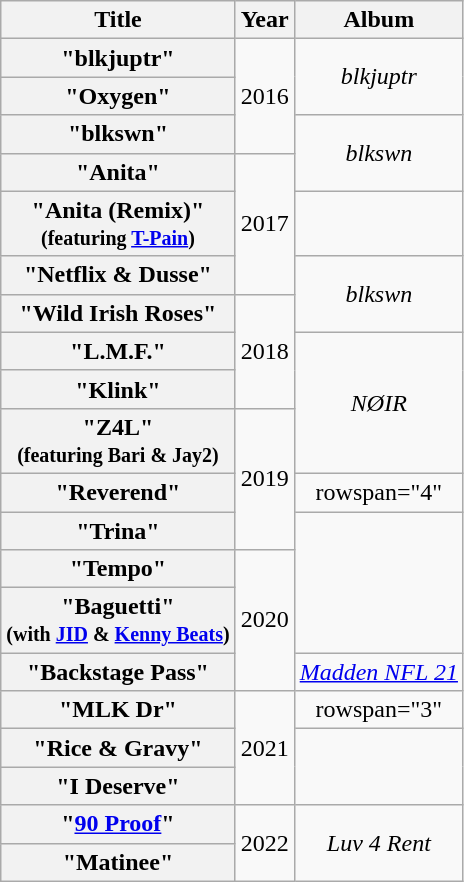<table class="wikitable plainrowheaders" style="text-align:center;">
<tr>
<th scope="col">Title</th>
<th scope="col">Year</th>
<th scope="col">Album</th>
</tr>
<tr>
<th scope="row">"blkjuptr"</th>
<td rowspan="3">2016</td>
<td rowspan="2"><em>blkjuptr</em></td>
</tr>
<tr>
<th scope="row">"Oxygen"</th>
</tr>
<tr>
<th scope="row">"blkswn"</th>
<td rowspan="2"><em>blkswn</em></td>
</tr>
<tr>
<th scope="row">"Anita"</th>
<td rowspan="3">2017</td>
</tr>
<tr>
<th scope="row">"Anita (Remix)"<br><small>(featuring <a href='#'>T-Pain</a>)</small></th>
<td></td>
</tr>
<tr>
<th scope="row">"Netflix & Dusse"</th>
<td rowspan="2"><em>blkswn</em></td>
</tr>
<tr>
<th scope="row">"Wild Irish Roses"</th>
<td rowspan="3">2018</td>
</tr>
<tr>
<th scope="row">"L.M.F."</th>
<td rowspan="3"><em>NØIR</em></td>
</tr>
<tr>
<th scope="row">"Klink"</th>
</tr>
<tr>
<th scope="row">"Z4L"<br><small>(featuring Bari & Jay2)</small></th>
<td rowspan="3">2019</td>
</tr>
<tr>
<th scope="row">"Reverend"</th>
<td>rowspan="4" </td>
</tr>
<tr>
<th scope="row">"Trina"</th>
</tr>
<tr>
<th scope="row">"Tempo"</th>
<td rowspan="3">2020</td>
</tr>
<tr>
<th scope="row">"Baguetti"<br><small>(with <a href='#'>JID</a> & <a href='#'>Kenny Beats</a>)</small></th>
</tr>
<tr>
<th scope="row">"Backstage Pass"<br></th>
<td><em><a href='#'>Madden NFL 21</a></em></td>
</tr>
<tr>
<th scope="row">"MLK Dr"</th>
<td rowspan="3">2021</td>
<td>rowspan="3" </td>
</tr>
<tr>
<th scope="row">"Rice & Gravy"<br></th>
</tr>
<tr>
<th scope="row">"I Deserve"<br></th>
</tr>
<tr>
<th scope="row">"<a href='#'>90 Proof</a>"<br></th>
<td rowspan="2">2022</td>
<td rowspan="2"><em>Luv 4 Rent</em></td>
</tr>
<tr>
<th scope="row">"Matinee"</th>
</tr>
</table>
